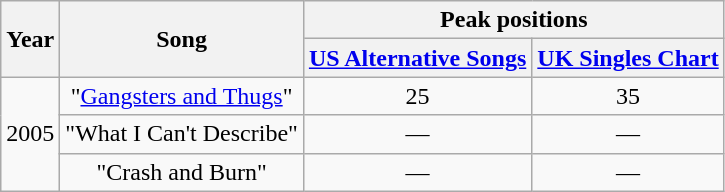<table class="wikitable" style="text-align:center">
<tr>
<th rowspan="2">Year</th>
<th rowspan="2">Song</th>
<th colspan="2">Peak positions</th>
</tr>
<tr>
<th><a href='#'>US Alternative Songs</a><br></th>
<th><a href='#'>UK Singles Chart</a><br></th>
</tr>
<tr>
<td rowspan="3">2005</td>
<td>"<a href='#'>Gangsters and Thugs</a>"</td>
<td>25</td>
<td>35</td>
</tr>
<tr>
<td>"What I Can't Describe"</td>
<td>—</td>
<td>—</td>
</tr>
<tr>
<td>"Crash and Burn"</td>
<td>—</td>
<td>—</td>
</tr>
</table>
